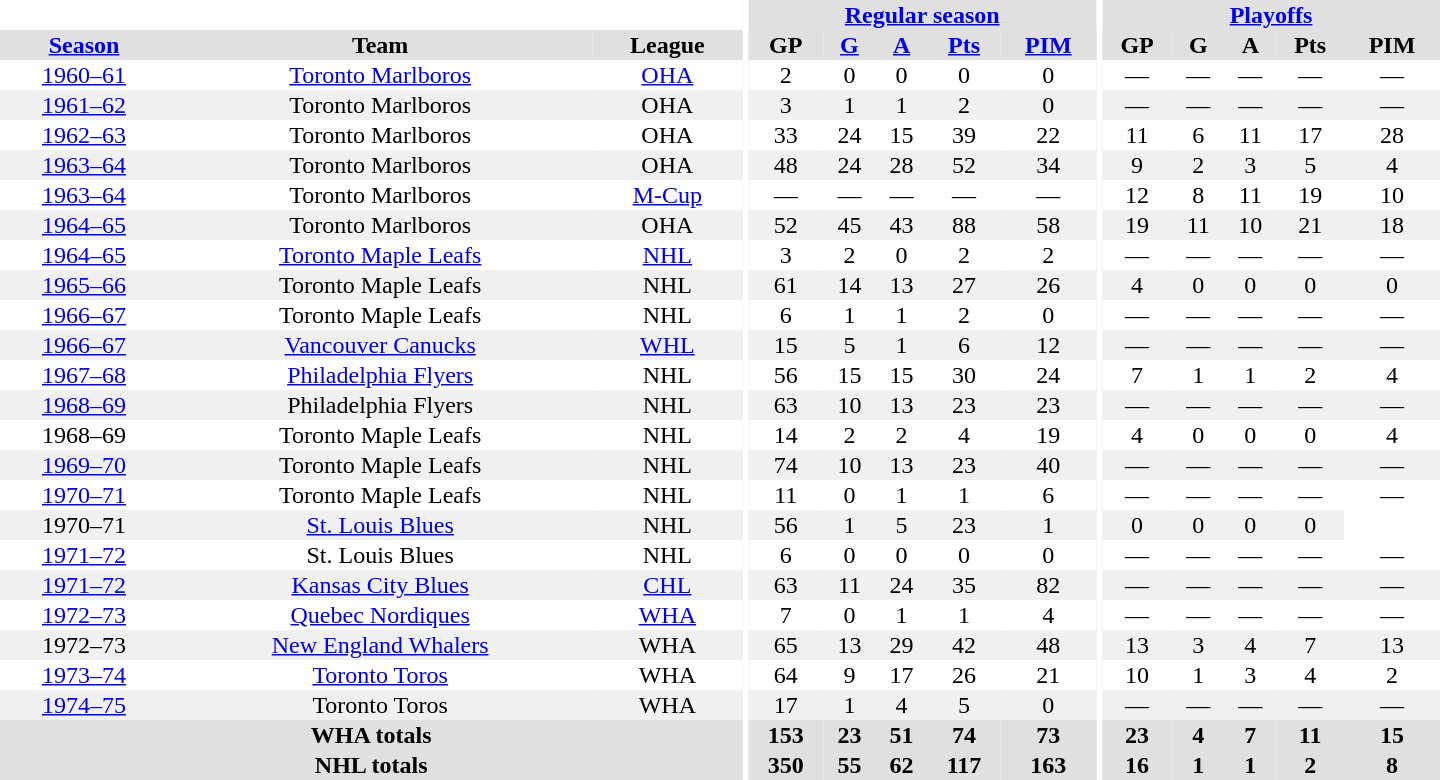<table border="0" cellpadding="1" cellspacing="0" style="text-align:center; width:60em">
<tr bgcolor="#e0e0e0">
<th colspan="3" bgcolor="#ffffff"></th>
<th rowspan="100" bgcolor="#ffffff"></th>
<th colspan="5"><a href='#'>Regular season</a></th>
<th rowspan="100" bgcolor="#ffffff"></th>
<th colspan="5"><a href='#'>Playoffs</a></th>
</tr>
<tr bgcolor="#e0e0e0">
<th><a href='#'>Season</a></th>
<th>Team</th>
<th>League</th>
<th>GP</th>
<th><a href='#'>G</a></th>
<th><a href='#'>A</a></th>
<th><a href='#'>Pts</a></th>
<th><a href='#'>PIM</a></th>
<th>GP</th>
<th>G</th>
<th>A</th>
<th>Pts</th>
<th>PIM</th>
</tr>
<tr>
<td><a href='#'>1960–61</a></td>
<td><a href='#'>Toronto Marlboros</a></td>
<td><a href='#'>OHA</a></td>
<td>2</td>
<td>0</td>
<td>0</td>
<td>0</td>
<td>0</td>
<td>—</td>
<td>—</td>
<td>—</td>
<td>—</td>
<td>—</td>
</tr>
<tr bgcolor="#f0f0f0">
<td><a href='#'>1961–62</a></td>
<td>Toronto Marlboros</td>
<td>OHA</td>
<td>3</td>
<td>1</td>
<td>1</td>
<td>2</td>
<td>0</td>
<td>—</td>
<td>—</td>
<td>—</td>
<td>—</td>
<td>—</td>
</tr>
<tr>
<td><a href='#'>1962–63</a></td>
<td>Toronto Marlboros</td>
<td>OHA</td>
<td>33</td>
<td>24</td>
<td>15</td>
<td>39</td>
<td>22</td>
<td>11</td>
<td>6</td>
<td>11</td>
<td>17</td>
<td>28</td>
</tr>
<tr bgcolor="#f0f0f0">
<td><a href='#'>1963–64</a></td>
<td>Toronto Marlboros</td>
<td>OHA</td>
<td>48</td>
<td>24</td>
<td>28</td>
<td>52</td>
<td>34</td>
<td>9</td>
<td>2</td>
<td>3</td>
<td>5</td>
<td>4</td>
</tr>
<tr>
<td><a href='#'>1963–64</a></td>
<td>Toronto Marlboros</td>
<td><a href='#'>M-Cup</a></td>
<td>—</td>
<td>—</td>
<td>—</td>
<td>—</td>
<td>—</td>
<td>12</td>
<td>8</td>
<td>11</td>
<td>19</td>
<td>10</td>
</tr>
<tr bgcolor="#f0f0f0">
<td><a href='#'>1964–65</a></td>
<td>Toronto Marlboros</td>
<td>OHA</td>
<td>52</td>
<td>45</td>
<td>43</td>
<td>88</td>
<td>58</td>
<td>19</td>
<td>11</td>
<td>10</td>
<td>21</td>
<td>18</td>
</tr>
<tr>
<td><a href='#'>1964–65</a></td>
<td><a href='#'>Toronto Maple Leafs</a></td>
<td><a href='#'>NHL</a></td>
<td>3</td>
<td>2</td>
<td>0</td>
<td>2</td>
<td>2</td>
<td>—</td>
<td>—</td>
<td>—</td>
<td>—</td>
<td>—</td>
</tr>
<tr bgcolor="#f0f0f0">
<td><a href='#'>1965–66</a></td>
<td>Toronto Maple Leafs</td>
<td>NHL</td>
<td>61</td>
<td>14</td>
<td>13</td>
<td>27</td>
<td>26</td>
<td>4</td>
<td>0</td>
<td>0</td>
<td>0</td>
<td>0</td>
</tr>
<tr>
<td><a href='#'>1966–67</a></td>
<td>Toronto Maple Leafs</td>
<td>NHL</td>
<td>6</td>
<td>1</td>
<td>1</td>
<td>2</td>
<td>0</td>
<td>—</td>
<td>—</td>
<td>—</td>
<td>—</td>
<td>—</td>
</tr>
<tr bgcolor="#f0f0f0">
<td><a href='#'>1966–67</a></td>
<td><a href='#'>Vancouver Canucks</a></td>
<td><a href='#'>WHL</a></td>
<td>15</td>
<td>5</td>
<td>1</td>
<td>6</td>
<td>12</td>
<td>—</td>
<td>—</td>
<td>—</td>
<td>—</td>
<td>—</td>
</tr>
<tr>
<td><a href='#'>1967–68</a></td>
<td><a href='#'>Philadelphia Flyers</a></td>
<td>NHL</td>
<td>56</td>
<td>15</td>
<td>15</td>
<td>30</td>
<td>24</td>
<td>7</td>
<td>1</td>
<td>1</td>
<td>2</td>
<td>4</td>
</tr>
<tr bgcolor="#f0f0f0">
<td><a href='#'>1968–69</a></td>
<td>Philadelphia Flyers</td>
<td>NHL</td>
<td>63</td>
<td>10</td>
<td>13</td>
<td>23</td>
<td>23</td>
<td>—</td>
<td>—</td>
<td>—</td>
<td>—</td>
<td>—</td>
</tr>
<tr>
<td>1968–69</td>
<td>Toronto Maple Leafs</td>
<td>NHL</td>
<td>14</td>
<td>2</td>
<td>2</td>
<td>4</td>
<td>19</td>
<td>4</td>
<td>0</td>
<td>0</td>
<td>0</td>
<td>4</td>
</tr>
<tr bgcolor="#f0f0f0">
<td><a href='#'>1969–70</a></td>
<td>Toronto Maple Leafs</td>
<td>NHL</td>
<td>74</td>
<td>10</td>
<td>13</td>
<td>23</td>
<td>40</td>
<td>—</td>
<td>—</td>
<td>—</td>
<td>—</td>
<td>—</td>
</tr>
<tr>
<td><a href='#'>1970–71</a></td>
<td>Toronto Maple Leafs</td>
<td>NHL</td>
<td>11</td>
<td>0</td>
<td>1</td>
<td>1</td>
<td>6</td>
<td>—</td>
<td>—</td>
<td>—</td>
<td>—</td>
<td>—</td>
</tr>
<tr bgcolor="#f0f0f0">
<td>1970–71</td>
<td><a href='#'>St. Louis Blues</a></td>
<td>NHL</td>
<td>56</td>
<td>1</td>
<td 4>5</td>
<td>23</td>
<td>1</td>
<td>0</td>
<td>0</td>
<td>0</td>
<td>0</td>
</tr>
<tr>
<td><a href='#'>1971–72</a></td>
<td>St. Louis Blues</td>
<td>NHL</td>
<td>6</td>
<td>0</td>
<td>0</td>
<td>0</td>
<td>0</td>
<td>—</td>
<td>—</td>
<td>—</td>
<td>—</td>
<td>—</td>
</tr>
<tr bgcolor="#f0f0f0">
<td><a href='#'>1971–72</a></td>
<td><a href='#'>Kansas City Blues</a></td>
<td><a href='#'>CHL</a></td>
<td>63</td>
<td>11</td>
<td>24</td>
<td>35</td>
<td>82</td>
<td>—</td>
<td>—</td>
<td>—</td>
<td>—</td>
<td>—</td>
</tr>
<tr>
<td><a href='#'>1972–73</a></td>
<td><a href='#'>Quebec Nordiques</a></td>
<td><a href='#'>WHA</a></td>
<td>7</td>
<td>0</td>
<td>1</td>
<td>1</td>
<td>4</td>
<td>—</td>
<td>—</td>
<td>—</td>
<td>—</td>
<td>—</td>
</tr>
<tr bgcolor="#f0f0f0">
<td>1972–73</td>
<td><a href='#'>New England Whalers</a></td>
<td>WHA</td>
<td>65</td>
<td>13</td>
<td>29</td>
<td>42</td>
<td>48</td>
<td>13</td>
<td>3</td>
<td>4</td>
<td>7</td>
<td>13</td>
</tr>
<tr>
<td><a href='#'>1973–74</a></td>
<td><a href='#'>Toronto Toros</a></td>
<td>WHA</td>
<td>64</td>
<td>9</td>
<td>17</td>
<td>26</td>
<td>21</td>
<td>10</td>
<td>1</td>
<td>3</td>
<td>4</td>
<td>2</td>
</tr>
<tr bgcolor="#f0f0f0">
<td><a href='#'>1974–75</a></td>
<td>Toronto Toros</td>
<td>WHA</td>
<td>17</td>
<td>1</td>
<td>4</td>
<td>5</td>
<td>0</td>
<td>—</td>
<td>—</td>
<td>—</td>
<td>—</td>
<td>—</td>
</tr>
<tr bgcolor="#e0e0e0">
<th colspan="3">WHA totals</th>
<th>153</th>
<th>23</th>
<th>51</th>
<th>74</th>
<th>73</th>
<th>23</th>
<th>4</th>
<th>7</th>
<th>11</th>
<th>15</th>
</tr>
<tr bgcolor="#e0e0e0">
<th colspan="3">NHL totals</th>
<th>350</th>
<th>55</th>
<th>62</th>
<th>117</th>
<th>163</th>
<th>16</th>
<th>1</th>
<th>1</th>
<th>2</th>
<th>8</th>
</tr>
</table>
